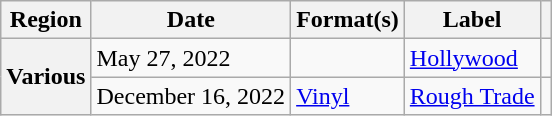<table class="wikitable plainrowheaders">
<tr>
<th scope="col">Region</th>
<th scope="col">Date</th>
<th scope="col">Format(s)</th>
<th scope="col">Label</th>
<th scope="col"></th>
</tr>
<tr>
<th rowspan="2" scope="row">Various</th>
<td>May 27, 2022</td>
<td></td>
<td><a href='#'>Hollywood</a></td>
<td align="center"></td>
</tr>
<tr>
<td>December 16, 2022</td>
<td><a href='#'>Vinyl</a></td>
<td><a href='#'>Rough Trade</a></td>
<td align="center"><br></td>
</tr>
</table>
